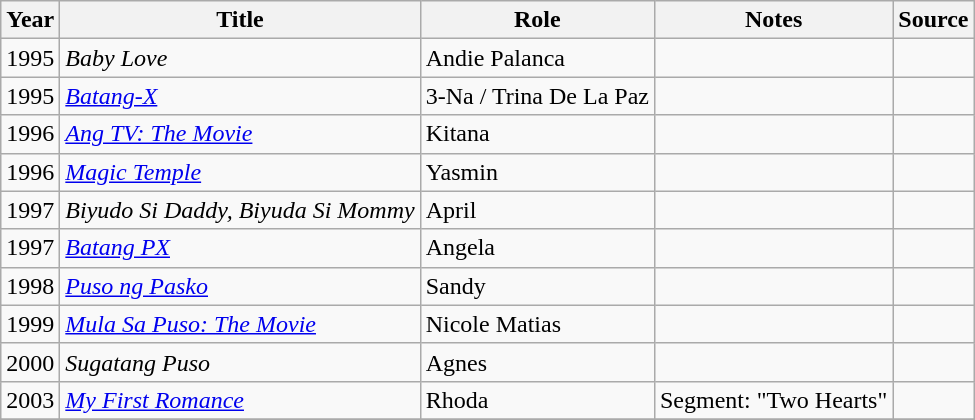<table class="wikitable sortable">
<tr>
<th>Year</th>
<th>Title</th>
<th>Role</th>
<th class="unsortable">Notes</th>
<th class="unsortable">Source</th>
</tr>
<tr>
<td>1995</td>
<td><em>Baby Love</em></td>
<td>Andie Palanca</td>
<td></td>
<td></td>
</tr>
<tr>
<td>1995</td>
<td><em><a href='#'>Batang-X</a></em></td>
<td>3-Na / Trina De La Paz</td>
<td></td>
<td></td>
</tr>
<tr>
<td>1996</td>
<td><em><a href='#'>Ang TV: The Movie</a></em></td>
<td>Kitana</td>
<td></td>
<td></td>
</tr>
<tr>
<td>1996</td>
<td><em><a href='#'>Magic Temple</a></em></td>
<td>Yasmin</td>
<td></td>
<td></td>
</tr>
<tr>
<td>1997</td>
<td><em>Biyudo Si Daddy, Biyuda Si Mommy</em></td>
<td>April</td>
<td></td>
<td></td>
</tr>
<tr>
<td>1997</td>
<td><em><a href='#'>Batang PX</a></em></td>
<td>Angela</td>
<td></td>
<td></td>
</tr>
<tr>
<td>1998</td>
<td><em><a href='#'>Puso ng Pasko</a></em></td>
<td>Sandy</td>
<td></td>
<td></td>
</tr>
<tr>
<td>1999</td>
<td><em><a href='#'>Mula Sa Puso: The Movie</a></em></td>
<td>Nicole Matias</td>
<td></td>
<td></td>
</tr>
<tr>
<td>2000</td>
<td><em>Sugatang Puso</em></td>
<td>Agnes</td>
<td></td>
<td></td>
</tr>
<tr>
<td>2003</td>
<td><em><a href='#'>My First Romance</a></em></td>
<td>Rhoda</td>
<td>Segment: "Two Hearts"</td>
<td></td>
</tr>
<tr>
</tr>
</table>
